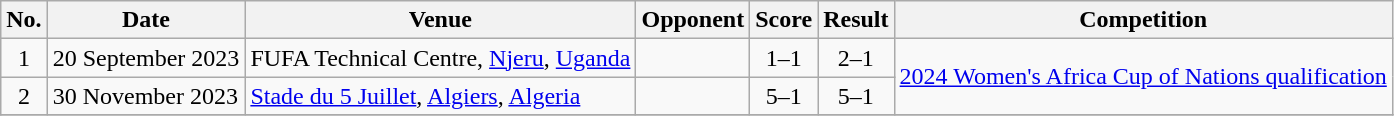<table class="wikitable sortable">
<tr>
<th scope="col">No.</th>
<th scope="col">Date</th>
<th scope="col">Venue</th>
<th scope="col">Opponent</th>
<th scope="col">Score</th>
<th scope="col">Result</th>
<th scope="col">Competition</th>
</tr>
<tr>
<td align="center">1</td>
<td rowspan="1">20 September 2023</td>
<td rowspan="1">FUFA Technical Centre, <a href='#'>Njeru</a>, <a href='#'>Uganda</a></td>
<td rowspan="1"></td>
<td align="center">1–1</td>
<td rowspan="1" align="center">2–1</td>
<td rowspan="2"><a href='#'>2024 Women's Africa Cup of Nations qualification</a></td>
</tr>
<tr>
<td align="center">2</td>
<td rowspan="1">30 November 2023</td>
<td rowspan="1"><a href='#'>Stade du 5 Juillet</a>, <a href='#'>Algiers</a>, <a href='#'>Algeria</a></td>
<td rowspan="1"></td>
<td align="center">5–1</td>
<td rowspan="1" align="center">5–1</td>
</tr>
<tr>
</tr>
</table>
